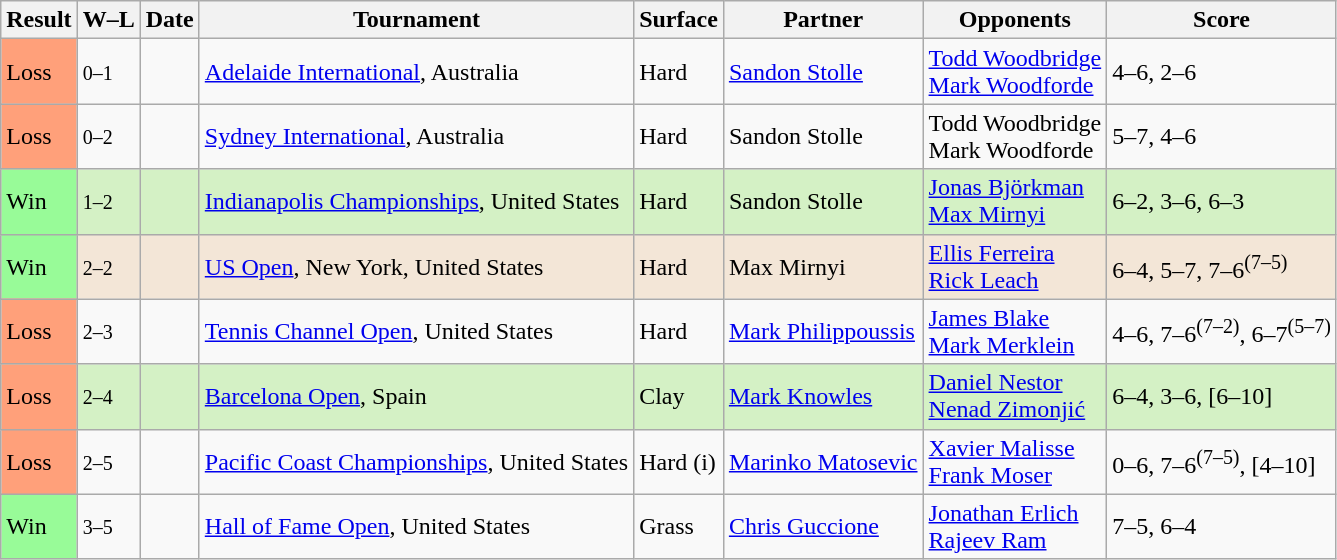<table class="sortable wikitable">
<tr>
<th>Result</th>
<th class="unsortable">W–L</th>
<th>Date</th>
<th>Tournament</th>
<th>Surface</th>
<th>Partner</th>
<th>Opponents</th>
<th class="unsortable">Score</th>
</tr>
<tr>
<td bgcolor=ffa07a>Loss</td>
<td><small>0–1</small></td>
<td><a href='#'></a></td>
<td><a href='#'>Adelaide International</a>, Australia</td>
<td>Hard</td>
<td> <a href='#'>Sandon Stolle</a></td>
<td> <a href='#'>Todd Woodbridge</a> <br>  <a href='#'>Mark Woodforde</a></td>
<td>4–6, 2–6</td>
</tr>
<tr>
<td bgcolor=ffa07a>Loss</td>
<td><small>0–2</small></td>
<td><a href='#'></a></td>
<td><a href='#'>Sydney International</a>, Australia</td>
<td>Hard</td>
<td> Sandon Stolle</td>
<td> Todd Woodbridge <br>  Mark Woodforde</td>
<td>5–7, 4–6</td>
</tr>
<tr bgcolor=d4f1c5>
<td bgcolor=98fb98>Win</td>
<td><small>1–2</small></td>
<td><a href='#'></a></td>
<td><a href='#'>Indianapolis Championships</a>, United States</td>
<td>Hard</td>
<td> Sandon Stolle</td>
<td> <a href='#'>Jonas Björkman</a><br> <a href='#'>Max Mirnyi</a></td>
<td>6–2, 3–6, 6–3</td>
</tr>
<tr bgcolor=f3e6d7>
<td bgcolor=98fb98>Win</td>
<td><small>2–2</small></td>
<td><a href='#'></a></td>
<td><a href='#'>US Open</a>, New York, United States</td>
<td>Hard</td>
<td> Max Mirnyi</td>
<td> <a href='#'>Ellis Ferreira</a><br> <a href='#'>Rick Leach</a></td>
<td>6–4, 5–7, 7–6<sup>(7–5)</sup></td>
</tr>
<tr>
<td bgcolor=ffa07a>Loss</td>
<td><small>2–3</small></td>
<td><a href='#'></a></td>
<td><a href='#'>Tennis Channel Open</a>, United States</td>
<td>Hard</td>
<td> <a href='#'>Mark Philippoussis</a></td>
<td> <a href='#'>James Blake</a> <br> <a href='#'>Mark Merklein</a></td>
<td>4–6, 7–6<sup>(7–2)</sup>, 6–7<sup>(5–7)</sup></td>
</tr>
<tr bgcolor=d4f1c5>
<td bgcolor=ffa07a>Loss</td>
<td><small>2–4</small></td>
<td><a href='#'></a></td>
<td><a href='#'>Barcelona Open</a>, Spain</td>
<td>Clay</td>
<td> <a href='#'>Mark Knowles</a></td>
<td> <a href='#'>Daniel Nestor</a><br> <a href='#'>Nenad Zimonjić</a></td>
<td>6–4, 3–6, [6–10]</td>
</tr>
<tr>
<td bgcolor=ffa07a>Loss</td>
<td><small>2–5</small></td>
<td><a href='#'></a></td>
<td><a href='#'>Pacific Coast Championships</a>, United States</td>
<td>Hard (i)</td>
<td> <a href='#'>Marinko Matosevic</a></td>
<td> <a href='#'>Xavier Malisse</a><br> <a href='#'>Frank Moser</a></td>
<td>0–6, 7–6<sup>(7–5)</sup>, [4–10]</td>
</tr>
<tr>
<td bgcolor=98fb98>Win</td>
<td><small>3–5</small></td>
<td><a href='#'></a></td>
<td><a href='#'>Hall of Fame Open</a>, United States</td>
<td>Grass</td>
<td> <a href='#'>Chris Guccione</a></td>
<td> <a href='#'>Jonathan Erlich</a> <br>  <a href='#'>Rajeev Ram</a></td>
<td>7–5, 6–4</td>
</tr>
</table>
